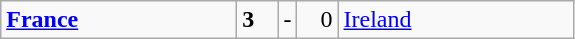<table class="wikitable">
<tr>
<td width=150> <strong><a href='#'>France</a></strong></td>
<td style="width:20px; text-align:left;"><strong>3</strong></td>
<td>-</td>
<td style="width:20px; text-align:right;">0</td>
<td width=150> <a href='#'>Ireland</a></td>
</tr>
</table>
